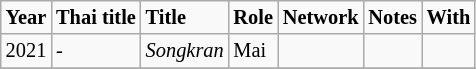<table class="wikitable" style="font-size: 85%;">
<tr>
<td><strong>Year</strong></td>
<td><strong>Thai title</strong></td>
<td><strong>Title</strong></td>
<td><strong>Role</strong></td>
<td><strong>Network</strong></td>
<td><strong>Notes</strong></td>
<td><strong>With</strong></td>
</tr>
<tr>
<td rowspan="1">2021</td>
<td><em> - </em></td>
<td><em> Songkran </em></td>
<td>Mai</td>
<td></td>
<td></td>
<td></td>
</tr>
<tr>
</tr>
</table>
